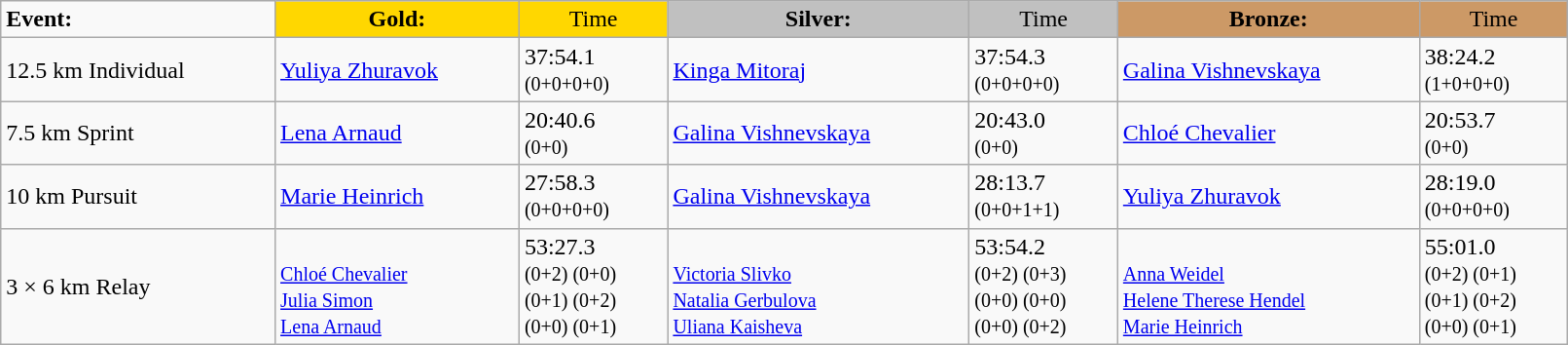<table class="wikitable" width=85%>
<tr>
<td><strong>Event:</strong></td>
<td style="text-align:center;background-color:gold;"><strong>Gold:</strong></td>
<td style="text-align:center;background-color:gold;">Time</td>
<td style="text-align:center;background-color:silver;"><strong>Silver:</strong></td>
<td style="text-align:center;background-color:silver;">Time</td>
<td style="text-align:center;background-color:#CC9966;"><strong>Bronze:</strong></td>
<td style="text-align:center;background-color:#CC9966;">Time</td>
</tr>
<tr>
<td>12.5 km Individual<br><em></em></td>
<td><a href='#'>Yuliya Zhuravok</a><br><small></small></td>
<td>37:54.1<br><small>(0+0+0+0)</small></td>
<td><a href='#'>Kinga Mitoraj</a><br><small></small></td>
<td>37:54.3<br><small>(0+0+0+0)</small></td>
<td><a href='#'>Galina Vishnevskaya</a><br><small></small></td>
<td>38:24.2<br><small>(1+0+0+0)</small></td>
</tr>
<tr>
<td>7.5 km Sprint<br><em></em></td>
<td><a href='#'>Lena Arnaud</a><br><small></small></td>
<td>20:40.6<br><small>(0+0)</small></td>
<td><a href='#'>Galina Vishnevskaya</a><br><small></small></td>
<td>20:43.0<br><small>(0+0)</small></td>
<td><a href='#'>Chloé Chevalier</a><br><small></small></td>
<td>20:53.7<br><small>(0+0)</small></td>
</tr>
<tr>
<td>10 km Pursuit<br><em></em></td>
<td><a href='#'>Marie Heinrich</a><br><small></small></td>
<td>27:58.3<br><small>(0+0+0+0)</small></td>
<td><a href='#'>Galina Vishnevskaya</a><br><small></small></td>
<td>28:13.7<br><small>(0+0+1+1)</small></td>
<td><a href='#'>Yuliya Zhuravok</a><br><small></small></td>
<td>28:19.0<br><small>(0+0+0+0)</small></td>
</tr>
<tr>
<td>3 × 6 km Relay<br><em></em></td>
<td>  <br><small><a href='#'>Chloé Chevalier</a><br><a href='#'>Julia Simon</a><br><a href='#'>Lena Arnaud</a></small></td>
<td>53:27.3<br><small>(0+2) (0+0)<br>(0+1) (0+2)<br>(0+0) (0+1) </small></td>
<td>  <br><small><a href='#'>Victoria Slivko</a><br><a href='#'>Natalia Gerbulova</a><br><a href='#'>Uliana Kaisheva</a></small></td>
<td>53:54.2<br><small>(0+2) (0+3)<br>(0+0) (0+0)<br>(0+0) (0+2)  </small></td>
<td>  <br><small><a href='#'>Anna Weidel</a><br><a href='#'>Helene Therese Hendel</a><br><a href='#'>Marie Heinrich</a></small></td>
<td>55:01.0<br><small>(0+2) (0+1)<br>(0+1) (0+2)<br>(0+0) (0+1) </small></td>
</tr>
</table>
